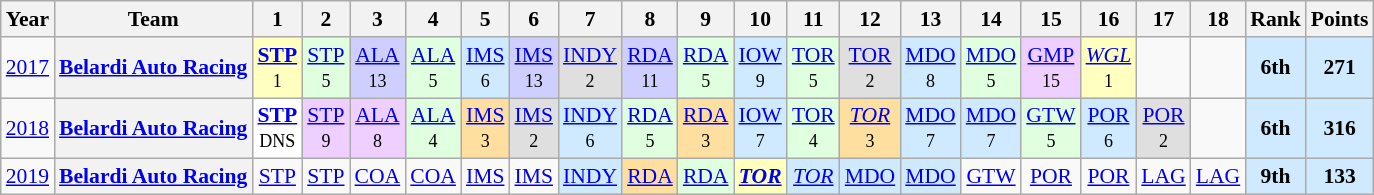<table class="wikitable" style="text-align:center; font-size:90%">
<tr>
<th>Year</th>
<th>Team</th>
<th>1</th>
<th>2</th>
<th>3</th>
<th>4</th>
<th>5</th>
<th>6</th>
<th>7</th>
<th>8</th>
<th>9</th>
<th>10</th>
<th>11</th>
<th>12</th>
<th>13</th>
<th>14</th>
<th>15</th>
<th>16</th>
<th>17</th>
<th>18</th>
<th>Rank</th>
<th>Points</th>
</tr>
<tr>
<td><a href='#'>2017</a></td>
<th><a href='#'>Belardi Auto Racing</a></th>
<td style="background:#FFFFBF;"><strong><a href='#'>STP</a></strong><br><small>1</small></td>
<td style="background:#DFFFDF;"><a href='#'>STP</a><br><small>5</small></td>
<td style="background:#CFCFFF;"><a href='#'>ALA</a><br><small>13</small></td>
<td style="background:#DFFFDF;"><a href='#'>ALA</a><br><small>5</small></td>
<td style="background:#CFEAFF;"><a href='#'>IMS</a><br><small>6</small></td>
<td style="background:#CFCFFF;"><a href='#'>IMS</a><br><small>13</small></td>
<td style="background:#DFDFDF;"><a href='#'>INDY</a><br><small>2</small></td>
<td style="background:#CFCFFF;"><a href='#'>RDA</a><br><small>11</small></td>
<td style="background:#DFFFDF;"><a href='#'>RDA</a><br><small>5</small></td>
<td style="background:#CFEAFF;"><a href='#'>IOW</a><br><small>9</small></td>
<td style="background:#DFFFDF;"><a href='#'>TOR</a><br><small>5</small></td>
<td style="background:#DFDFDF;"><a href='#'>TOR</a><br><small>2</small></td>
<td style="background:#CFEAFF;"><a href='#'>MDO</a><br><small>8</small></td>
<td style="background:#DFFFDF;"><a href='#'>MDO</a><br><small>5</small></td>
<td style="background:#EFCFFF;"><a href='#'>GMP</a><br><small>15</small></td>
<td style="background:#FFFFBF;"><em><a href='#'>WGL</a></em><br><small>1</small></td>
<td></td>
<td></td>
<th style="background:#CFEAFF;">6th</th>
<th style="background:#CFEAFF;">271</th>
</tr>
<tr>
<td><a href='#'>2018</a></td>
<th><a href='#'>Belardi Auto Racing</a></th>
<td style="background:#FFFFFF;"><strong><a href='#'>STP</a></strong><br><small>DNS</small></td>
<td style="background:#EFCFFF;"><a href='#'>STP</a><br><small>9</small></td>
<td style="background:#EFCFFF;"><a href='#'>ALA</a><br><small>8</small></td>
<td style="background:#DFFFDF;"><a href='#'>ALA</a><br><small>4</small></td>
<td style="background:#FFDF9F;"><a href='#'>IMS</a><br><small>3</small></td>
<td style="background:#DFDFDF;"><a href='#'>IMS</a><br><small>2</small></td>
<td style="background:#CFEAFF;"><a href='#'>INDY</a><br><small>6</small></td>
<td style="background:#DFFFDF;"><a href='#'>RDA</a><br><small>5</small></td>
<td style="background:#FFDF9F;"><a href='#'>RDA</a><br><small>3</small></td>
<td style="background:#CFEAFF;"><a href='#'>IOW</a><br><small>7</small></td>
<td style="background:#DFFFDF;"><a href='#'>TOR</a><br><small>4</small></td>
<td style="background:#FFDF9F;"><em><a href='#'>TOR</a></em><br><small>3</small></td>
<td style="background:#CFEAFF;"><a href='#'>MDO</a><br><small>7</small></td>
<td style="background:#CFEAFF;"><a href='#'>MDO</a><br><small>7</small></td>
<td style="background:#DFFFDF;"><a href='#'>GTW</a><br><small>5</small></td>
<td style="background:#CFEAFF;"><a href='#'>POR</a><br><small>6</small></td>
<td style="background:#DFDFDF;"><a href='#'>POR</a><br><small>2</small></td>
<td></td>
<th style="background:#CFEAFF;">6th</th>
<th style="background:#CFEAFF;">316</th>
</tr>
<tr>
<td><a href='#'>2019</a></td>
<th><a href='#'>Belardi Auto Racing</a></th>
<td><a href='#'>STP</a><br></td>
<td><a href='#'>STP</a><br></td>
<td><a href='#'>COA</a><br></td>
<td><a href='#'>COA</a><br></td>
<td><a href='#'>IMS</a></td>
<td><a href='#'>IMS</a></td>
<td style="background:#CFEAFF;"><a href='#'>INDY</a><br></td>
<td style="background:#FFDF9F;"><a href='#'>RDA</a><br></td>
<td style="background:#DFFFDF;"><a href='#'>RDA</a><br></td>
<td style="background:#FFFFBF;"><strong><em><a href='#'>TOR</a></em></strong><br></td>
<td style="background:#CFEAFF;"><em><a href='#'>TOR</a></em><br></td>
<td style="background:#CFEAFF;"><a href='#'>MDO</a><br></td>
<td style="background:#CFEAFF;"><a href='#'>MDO</a><br></td>
<td><a href='#'>GTW</a></td>
<td><a href='#'>POR</a></td>
<td><a href='#'>POR</a></td>
<td><a href='#'>LAG</a></td>
<td><a href='#'>LAG</a></td>
<th style="background:#CFEAFF;">9th</th>
<th style="background:#CFEAFF;">133</th>
</tr>
</table>
